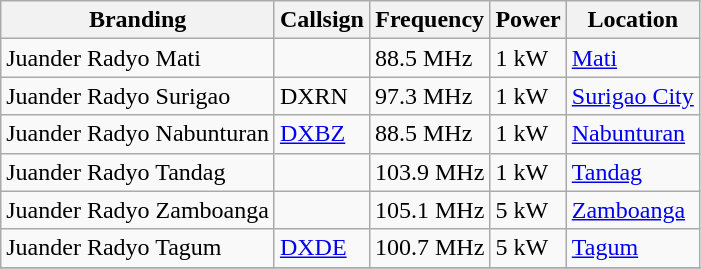<table class="wikitable">
<tr>
<th>Branding</th>
<th>Callsign</th>
<th>Frequency</th>
<th>Power</th>
<th>Location</th>
</tr>
<tr>
<td>Juander Radyo Mati</td>
<td></td>
<td>88.5 MHz</td>
<td>1 kW</td>
<td><a href='#'>Mati</a></td>
</tr>
<tr>
<td>Juander Radyo Surigao</td>
<td>DXRN</td>
<td>97.3 MHz</td>
<td>1 kW</td>
<td><a href='#'>Surigao City</a></td>
</tr>
<tr>
<td>Juander Radyo Nabunturan</td>
<td><a href='#'>DXBZ</a></td>
<td>88.5 MHz</td>
<td>1 kW</td>
<td><a href='#'>Nabunturan</a></td>
</tr>
<tr>
<td>Juander Radyo Tandag</td>
<td></td>
<td>103.9 MHz</td>
<td>1 kW</td>
<td><a href='#'>Tandag</a></td>
</tr>
<tr>
<td>Juander Radyo Zamboanga</td>
<td></td>
<td>105.1 MHz</td>
<td>5 kW</td>
<td><a href='#'>Zamboanga</a></td>
</tr>
<tr>
<td>Juander Radyo Tagum</td>
<td><a href='#'>DXDE</a></td>
<td>100.7 MHz</td>
<td>5 kW</td>
<td><a href='#'>Tagum</a></td>
</tr>
<tr>
</tr>
</table>
